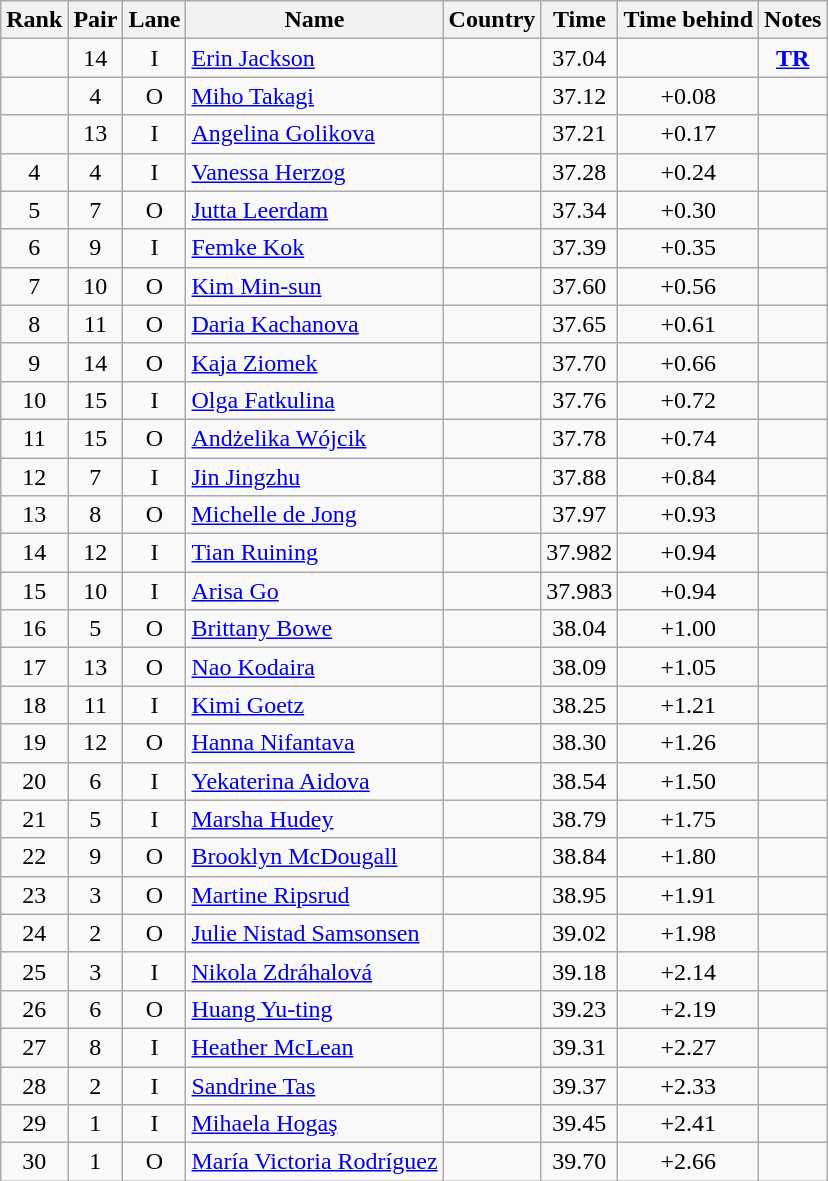<table class="wikitable sortable" style="text-align:center">
<tr>
<th>Rank</th>
<th>Pair</th>
<th>Lane</th>
<th>Name</th>
<th>Country</th>
<th>Time</th>
<th>Time behind</th>
<th>Notes</th>
</tr>
<tr>
<td></td>
<td>14</td>
<td>I</td>
<td align=left><a href='#'>Erin Jackson</a></td>
<td align=left></td>
<td>37.04</td>
<td></td>
<td><strong><a href='#'>TR</a></strong></td>
</tr>
<tr>
<td></td>
<td>4</td>
<td>O</td>
<td align=left><a href='#'>Miho Takagi</a></td>
<td align=left></td>
<td>37.12</td>
<td>+0.08</td>
<td></td>
</tr>
<tr>
<td></td>
<td>13</td>
<td>I</td>
<td align=left><a href='#'>Angelina Golikova</a></td>
<td align=left></td>
<td>37.21</td>
<td>+0.17</td>
<td></td>
</tr>
<tr>
<td>4</td>
<td>4</td>
<td>I</td>
<td align=left><a href='#'>Vanessa Herzog</a></td>
<td align=left></td>
<td>37.28</td>
<td>+0.24</td>
<td></td>
</tr>
<tr>
<td>5</td>
<td>7</td>
<td>O</td>
<td align=left><a href='#'>Jutta Leerdam</a></td>
<td align=left></td>
<td>37.34</td>
<td>+0.30</td>
<td></td>
</tr>
<tr>
<td>6</td>
<td>9</td>
<td>I</td>
<td align=left><a href='#'>Femke Kok</a></td>
<td align=left></td>
<td>37.39</td>
<td>+0.35</td>
<td></td>
</tr>
<tr>
<td>7</td>
<td>10</td>
<td>O</td>
<td align=left><a href='#'>Kim Min-sun</a></td>
<td align=left></td>
<td>37.60</td>
<td>+0.56</td>
<td></td>
</tr>
<tr>
<td>8</td>
<td>11</td>
<td>O</td>
<td align=left><a href='#'>Daria Kachanova</a></td>
<td align=left></td>
<td>37.65</td>
<td>+0.61</td>
<td></td>
</tr>
<tr>
<td>9</td>
<td>14</td>
<td>O</td>
<td align=left><a href='#'>Kaja Ziomek</a></td>
<td align=left></td>
<td>37.70</td>
<td>+0.66</td>
<td></td>
</tr>
<tr>
<td>10</td>
<td>15</td>
<td>I</td>
<td align=left><a href='#'>Olga Fatkulina</a></td>
<td align=left></td>
<td>37.76</td>
<td>+0.72</td>
<td></td>
</tr>
<tr>
<td>11</td>
<td>15</td>
<td>O</td>
<td align=left><a href='#'>Andżelika Wójcik</a></td>
<td align=left></td>
<td>37.78</td>
<td>+0.74</td>
<td></td>
</tr>
<tr>
<td>12</td>
<td>7</td>
<td>I</td>
<td align=left><a href='#'>Jin Jingzhu</a></td>
<td align=left></td>
<td>37.88</td>
<td>+0.84</td>
<td></td>
</tr>
<tr>
<td>13</td>
<td>8</td>
<td>O</td>
<td align=left><a href='#'>Michelle de Jong</a></td>
<td align=left></td>
<td>37.97</td>
<td>+0.93</td>
<td></td>
</tr>
<tr>
<td>14</td>
<td>12</td>
<td>I</td>
<td align=left><a href='#'>Tian Ruining</a></td>
<td align=left></td>
<td>37.982</td>
<td>+0.94</td>
<td></td>
</tr>
<tr>
<td>15</td>
<td>10</td>
<td>I</td>
<td align=left><a href='#'>Arisa Go</a></td>
<td align=left></td>
<td>37.983</td>
<td>+0.94</td>
<td></td>
</tr>
<tr>
<td>16</td>
<td>5</td>
<td>O</td>
<td align=left><a href='#'>Brittany Bowe</a></td>
<td align=left></td>
<td>38.04</td>
<td>+1.00</td>
<td></td>
</tr>
<tr>
<td>17</td>
<td>13</td>
<td>O</td>
<td align=left><a href='#'>Nao Kodaira</a></td>
<td align=left></td>
<td>38.09</td>
<td>+1.05</td>
<td></td>
</tr>
<tr>
<td>18</td>
<td>11</td>
<td>I</td>
<td align=left><a href='#'>Kimi Goetz</a></td>
<td align=left></td>
<td>38.25</td>
<td>+1.21</td>
<td></td>
</tr>
<tr>
<td>19</td>
<td>12</td>
<td>O</td>
<td align=left><a href='#'>Hanna Nifantava</a></td>
<td align=left></td>
<td>38.30</td>
<td>+1.26</td>
<td></td>
</tr>
<tr>
<td>20</td>
<td>6</td>
<td>I</td>
<td align=left><a href='#'>Yekaterina Aidova</a></td>
<td align=left></td>
<td>38.54</td>
<td>+1.50</td>
<td></td>
</tr>
<tr>
<td>21</td>
<td>5</td>
<td>I</td>
<td align=left><a href='#'>Marsha Hudey</a></td>
<td align=left></td>
<td>38.79</td>
<td>+1.75</td>
<td></td>
</tr>
<tr>
<td>22</td>
<td>9</td>
<td>O</td>
<td align=left><a href='#'>Brooklyn McDougall</a></td>
<td align=left></td>
<td>38.84</td>
<td>+1.80</td>
<td></td>
</tr>
<tr>
<td>23</td>
<td>3</td>
<td>O</td>
<td align=left><a href='#'>Martine Ripsrud</a></td>
<td align=left></td>
<td>38.95</td>
<td>+1.91</td>
<td></td>
</tr>
<tr>
<td>24</td>
<td>2</td>
<td>O</td>
<td align=left><a href='#'>Julie Nistad Samsonsen</a></td>
<td align=left></td>
<td>39.02</td>
<td>+1.98</td>
<td></td>
</tr>
<tr>
<td>25</td>
<td>3</td>
<td>I</td>
<td align=left><a href='#'>Nikola Zdráhalová</a></td>
<td align=left></td>
<td>39.18</td>
<td>+2.14</td>
<td></td>
</tr>
<tr>
<td>26</td>
<td>6</td>
<td>O</td>
<td align=left><a href='#'>Huang Yu-ting</a></td>
<td align=left></td>
<td>39.23</td>
<td>+2.19</td>
<td></td>
</tr>
<tr>
<td>27</td>
<td>8</td>
<td>I</td>
<td align=left><a href='#'>Heather McLean</a></td>
<td align=left></td>
<td>39.31</td>
<td>+2.27</td>
<td></td>
</tr>
<tr>
<td>28</td>
<td>2</td>
<td>I</td>
<td align=left><a href='#'>Sandrine Tas</a></td>
<td align=left></td>
<td>39.37</td>
<td>+2.33</td>
<td></td>
</tr>
<tr>
<td>29</td>
<td>1</td>
<td>I</td>
<td align=left><a href='#'>Mihaela Hogaş</a></td>
<td align=left></td>
<td>39.45</td>
<td>+2.41</td>
<td></td>
</tr>
<tr>
<td>30</td>
<td>1</td>
<td>O</td>
<td align=left><a href='#'>María Victoria Rodríguez</a></td>
<td align=left></td>
<td>39.70</td>
<td>+2.66</td>
<td></td>
</tr>
</table>
